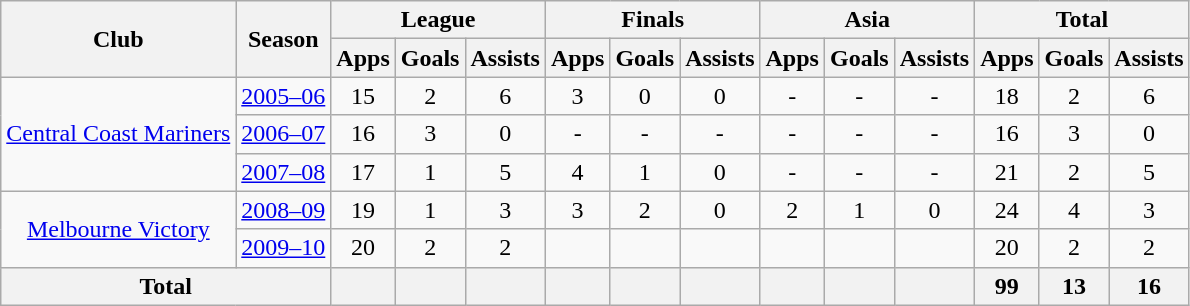<table class="wikitable" style="text-align: center;">
<tr>
<th rowspan="2">Club</th>
<th rowspan="2">Season</th>
<th colspan="3">League</th>
<th colspan="3">Finals</th>
<th colspan="3">Asia</th>
<th colspan="3">Total</th>
</tr>
<tr>
<th>Apps</th>
<th>Goals</th>
<th>Assists</th>
<th>Apps</th>
<th>Goals</th>
<th>Assists</th>
<th>Apps</th>
<th>Goals</th>
<th>Assists</th>
<th>Apps</th>
<th>Goals</th>
<th>Assists</th>
</tr>
<tr>
<td rowspan="3" valign="center"><a href='#'>Central Coast Mariners</a></td>
<td><a href='#'>2005–06</a></td>
<td>15</td>
<td>2</td>
<td>6</td>
<td>3</td>
<td>0</td>
<td>0</td>
<td>-</td>
<td>-</td>
<td>-</td>
<td>18</td>
<td>2</td>
<td>6</td>
</tr>
<tr>
<td><a href='#'>2006–07</a></td>
<td>16</td>
<td>3</td>
<td>0</td>
<td>-</td>
<td>-</td>
<td>-</td>
<td>-</td>
<td>-</td>
<td>-</td>
<td>16</td>
<td>3</td>
<td>0</td>
</tr>
<tr>
<td><a href='#'>2007–08</a></td>
<td>17</td>
<td>1</td>
<td>5</td>
<td>4</td>
<td>1</td>
<td>0</td>
<td>-</td>
<td>-</td>
<td>-</td>
<td>21</td>
<td>2</td>
<td>5</td>
</tr>
<tr>
<td rowspan="2" valign="center"><a href='#'>Melbourne Victory</a></td>
<td><a href='#'>2008–09</a></td>
<td>19</td>
<td>1</td>
<td>3</td>
<td>3</td>
<td>2</td>
<td>0</td>
<td>2</td>
<td>1</td>
<td>0</td>
<td>24</td>
<td>4</td>
<td>3</td>
</tr>
<tr>
<td><a href='#'>2009–10</a></td>
<td>20</td>
<td>2</td>
<td>2</td>
<td></td>
<td></td>
<td></td>
<td></td>
<td></td>
<td></td>
<td>20</td>
<td>2</td>
<td>2</td>
</tr>
<tr>
<th colspan="2">Total</th>
<th></th>
<th></th>
<th></th>
<th></th>
<th></th>
<th></th>
<th></th>
<th></th>
<th></th>
<th>99</th>
<th>13</th>
<th>16</th>
</tr>
</table>
